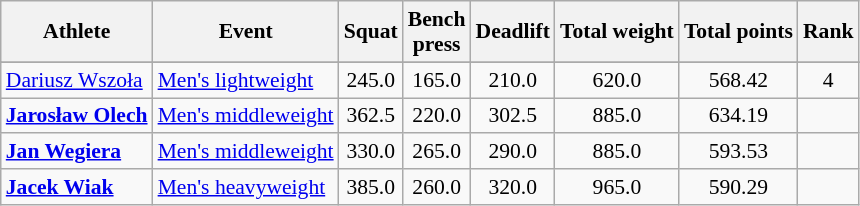<table class="wikitable" style="font-size:90%">
<tr>
<th>Athlete</th>
<th>Event</th>
<th>Squat</th>
<th>Bench<br>press</th>
<th>Deadlift</th>
<th>Total weight</th>
<th>Total points</th>
<th>Rank</th>
</tr>
<tr style="font-size:95%">
</tr>
<tr align=center>
<td align=left><a href='#'>Dariusz Wszoła</a></td>
<td align=left><a href='#'>Men's lightweight</a></td>
<td>245.0</td>
<td>165.0</td>
<td>210.0</td>
<td>620.0</td>
<td>568.42</td>
<td>4</td>
</tr>
<tr align=center>
<td align=left><strong><a href='#'>Jarosław Olech</a></strong></td>
<td align=left><a href='#'>Men's middleweight</a></td>
<td>362.5</td>
<td>220.0</td>
<td>302.5</td>
<td>885.0</td>
<td>634.19</td>
<td></td>
</tr>
<tr align=center>
<td align=left><strong><a href='#'>Jan Wegiera</a></strong></td>
<td align=left><a href='#'>Men's middleweight</a></td>
<td>330.0</td>
<td>265.0</td>
<td>290.0</td>
<td>885.0</td>
<td>593.53</td>
<td></td>
</tr>
<tr align=center>
<td align=left><strong><a href='#'>Jacek Wiak</a></strong></td>
<td align=left><a href='#'>Men's heavyweight</a></td>
<td>385.0</td>
<td>260.0</td>
<td>320.0</td>
<td>965.0</td>
<td>590.29</td>
<td></td>
</tr>
</table>
